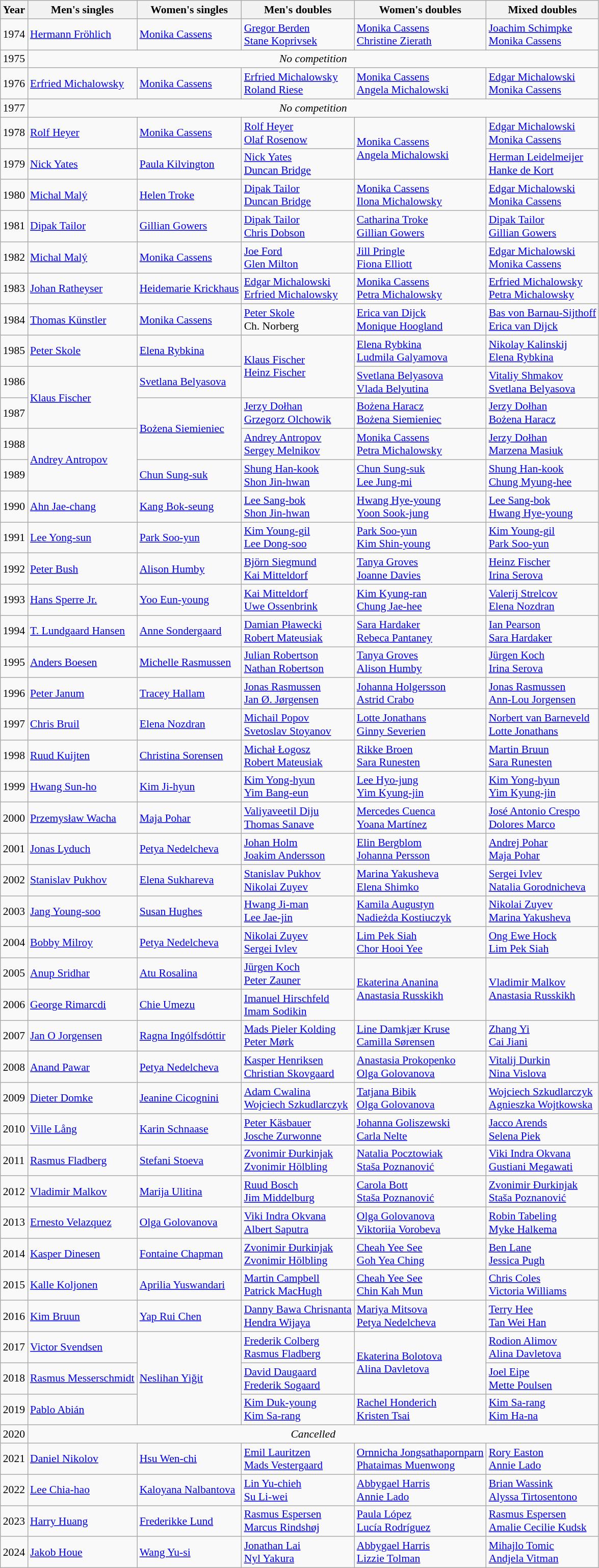<table class=wikitable style="font-size:90%;">
<tr>
<th>Year</th>
<th>Men's singles</th>
<th>Women's singles</th>
<th>Men's doubles</th>
<th>Women's doubles</th>
<th>Mixed doubles</th>
</tr>
<tr>
<td>1974</td>
<td> <a href='#'>Hermann Fröhlich</a></td>
<td> <a href='#'>Monika Cassens</a></td>
<td> <a href='#'>Gregor Berden</a><br> <a href='#'>Stane Koprivsek</a></td>
<td> <a href='#'>Monika Cassens</a><br> <a href='#'>Christine Zierath</a></td>
<td> <a href='#'>Joachim Schimpke</a><br> <a href='#'>Monika Cassens</a></td>
</tr>
<tr>
<td>1975</td>
<td colspan=5 align=center><em>No competition</em></td>
</tr>
<tr>
<td>1976</td>
<td> <a href='#'>Erfried Michalowsky</a></td>
<td> <a href='#'>Monika Cassens</a></td>
<td> <a href='#'>Erfried Michalowsky</a><br> <a href='#'>Roland Riese</a></td>
<td> <a href='#'>Monika Cassens</a><br> <a href='#'>Angela Michalowski</a></td>
<td> <a href='#'>Edgar Michalowski</a><br> <a href='#'>Monika Cassens</a></td>
</tr>
<tr>
<td>1977</td>
<td colspan=5 align=center><em>No competition</em></td>
</tr>
<tr>
<td>1978</td>
<td> <a href='#'>Rolf Heyer</a></td>
<td> <a href='#'>Monika Cassens</a></td>
<td> <a href='#'>Rolf Heyer</a><br> <a href='#'>Olaf Rosenow</a></td>
<td rowspan="2"> <a href='#'>Monika Cassens</a><br> <a href='#'>Angela Michalowski</a></td>
<td> <a href='#'>Edgar Michalowski</a><br> <a href='#'>Monika Cassens</a></td>
</tr>
<tr>
<td>1979</td>
<td> <a href='#'>Nick Yates</a></td>
<td> <a href='#'>Paula Kilvington</a></td>
<td> <a href='#'>Nick Yates</a><br> <a href='#'>Duncan Bridge</a></td>
<td> <a href='#'>Herman Leidelmeijer</a><br> <a href='#'>Hanke de Kort</a></td>
</tr>
<tr>
<td>1980</td>
<td> <a href='#'>Michal Malý</a></td>
<td> <a href='#'>Helen Troke</a></td>
<td> <a href='#'>Dipak Tailor</a><br> <a href='#'>Duncan Bridge</a></td>
<td> <a href='#'>Monika Cassens</a><br> <a href='#'>Ilona Michalowsky</a></td>
<td> <a href='#'>Edgar Michalowski</a><br> <a href='#'>Monika Cassens</a></td>
</tr>
<tr>
<td>1981</td>
<td> <a href='#'>Dipak Tailor</a></td>
<td> <a href='#'>Gillian Gowers</a></td>
<td> <a href='#'>Dipak Tailor</a><br> <a href='#'>Chris Dobson</a></td>
<td> <a href='#'>Catharina Troke</a><br> <a href='#'>Gillian Gowers</a></td>
<td> <a href='#'>Dipak Tailor</a><br> <a href='#'>Gillian Gowers</a></td>
</tr>
<tr>
<td>1982</td>
<td> <a href='#'>Michal Malý</a></td>
<td> <a href='#'>Monika Cassens</a></td>
<td> <a href='#'>Joe Ford</a><br> <a href='#'>Glen Milton</a></td>
<td> <a href='#'>Jill Pringle</a><br> <a href='#'>Fiona Elliott</a></td>
<td> <a href='#'>Edgar Michalowski</a><br> <a href='#'>Monika Cassens</a></td>
</tr>
<tr>
<td>1983</td>
<td> <a href='#'>Johan Ratheyser</a></td>
<td> <a href='#'>Heidemarie Krickhaus</a></td>
<td> <a href='#'>Edgar Michalowski</a><br> <a href='#'>Erfried Michalowsky</a></td>
<td> <a href='#'>Monika Cassens</a><br> <a href='#'>Petra Michalowsky</a></td>
<td> <a href='#'>Erfried Michalowsky</a><br> <a href='#'>Petra Michalowsky</a></td>
</tr>
<tr>
<td>1984</td>
<td> <a href='#'>Thomas Künstler</a></td>
<td> <a href='#'>Monika Cassens</a></td>
<td> <a href='#'>Peter Skole</a><br> Ch. Norberg</td>
<td> <a href='#'>Erica van Dijck</a><br> <a href='#'>Monique Hoogland</a></td>
<td> <a href='#'>Bas von Barnau-Sijthoff</a><br> <a href='#'>Erica van Dijck</a></td>
</tr>
<tr>
<td>1985</td>
<td> <a href='#'>Peter Skole</a></td>
<td> <a href='#'>Elena Rybkina</a></td>
<td rowspan=2> <a href='#'>Klaus Fischer</a><br> <a href='#'>Heinz Fischer</a></td>
<td> <a href='#'>Elena Rybkina</a><br> <a href='#'>Ludmila Galyamova</a></td>
<td> <a href='#'>Nikolay Kalinskij</a><br> <a href='#'>Elena Rybkina</a></td>
</tr>
<tr>
<td>1986</td>
<td rowspan=2> <a href='#'>Klaus Fischer</a></td>
<td> <a href='#'>Svetlana Belyasova</a></td>
<td> <a href='#'>Svetlana Belyasova</a><br> <a href='#'>Vlada Belyutina</a></td>
<td> <a href='#'>Vitaliy Shmakov</a><br> <a href='#'>Svetlana Belyasova</a></td>
</tr>
<tr>
<td>1987</td>
<td rowspan=2> <a href='#'>Bożena Siemieniec</a></td>
<td> <a href='#'>Jerzy Dołhan</a><br> <a href='#'>Grzegorz Olchowik</a></td>
<td> <a href='#'>Bożena Haracz</a><br> <a href='#'>Bożena Siemieniec</a></td>
<td> <a href='#'>Jerzy Dołhan</a><br> <a href='#'>Bożena Haracz</a></td>
</tr>
<tr>
<td>1988</td>
<td rowspan=2> <a href='#'>Andrey Antropov</a></td>
<td> <a href='#'>Andrey Antropov</a><br> <a href='#'>Sergey Melnikov</a></td>
<td> <a href='#'>Monika Cassens</a><br> <a href='#'>Petra Michalowsky</a></td>
<td> <a href='#'>Jerzy Dołhan</a><br> <a href='#'>Marzena Masiuk</a></td>
</tr>
<tr>
<td>1989</td>
<td> <a href='#'>Chun Sung-suk</a></td>
<td> <a href='#'>Shung Han-kook</a><br> <a href='#'>Shon Jin-hwan</a></td>
<td> <a href='#'>Chun Sung-suk</a><br> <a href='#'>Lee Jung-mi</a></td>
<td> <a href='#'>Shung Han-kook</a><br> <a href='#'>Chung Myung-hee</a></td>
</tr>
<tr>
<td>1990</td>
<td> <a href='#'>Ahn Jae-chang</a></td>
<td> <a href='#'>Kang Bok-seung</a></td>
<td> <a href='#'>Lee Sang-bok</a><br> <a href='#'>Shon Jin-hwan</a></td>
<td> <a href='#'>Hwang Hye-young</a><br> <a href='#'>Yoon Sook-jung</a></td>
<td> <a href='#'>Lee Sang-bok</a><br> <a href='#'>Hwang Hye-young</a></td>
</tr>
<tr>
<td>1991</td>
<td> <a href='#'>Lee Yong-sun</a></td>
<td> <a href='#'>Park Soo-yun</a></td>
<td> <a href='#'>Kim Young-gil</a><br> <a href='#'>Lee Dong-soo</a></td>
<td> <a href='#'>Park Soo-yun</a><br> <a href='#'>Kim Shin-young</a></td>
<td> <a href='#'>Kim Young-gil</a><br> <a href='#'>Park Soo-yun</a></td>
</tr>
<tr>
<td>1992</td>
<td> <a href='#'>Peter Bush</a></td>
<td> <a href='#'>Alison Humby</a></td>
<td> <a href='#'>Björn Siegmund</a><br> <a href='#'>Kai Mitteldorf</a></td>
<td> <a href='#'>Tanya Groves</a><br> <a href='#'>Joanne Davies</a></td>
<td> <a href='#'>Heinz Fischer</a><br> <a href='#'>Irina Serova</a></td>
</tr>
<tr>
<td>1993</td>
<td> <a href='#'>Hans Sperre Jr.</a></td>
<td> <a href='#'>Yoo Eun-young</a></td>
<td> <a href='#'>Kai Mitteldorf</a><br> <a href='#'>Uwe Ossenbrink</a></td>
<td> <a href='#'>Kim Kyung-ran</a><br> <a href='#'>Chung Jae-hee</a></td>
<td> <a href='#'>Valerij Strelcov</a><br> <a href='#'>Elena Nozdran</a></td>
</tr>
<tr>
<td>1994</td>
<td> <a href='#'>T. Lundgaard Hansen</a></td>
<td> <a href='#'>Anne Sondergaard</a></td>
<td> <a href='#'>Damian Pławecki</a><br> <a href='#'>Robert Mateusiak</a></td>
<td> <a href='#'>Sara Hardaker</a><br> <a href='#'>Rebeca Pantaney</a></td>
<td> <a href='#'>Ian Pearson</a><br> <a href='#'>Sara Hardaker</a></td>
</tr>
<tr>
<td>1995</td>
<td> <a href='#'>Anders Boesen</a></td>
<td> <a href='#'>Michelle Rasmussen</a></td>
<td> <a href='#'>Julian Robertson</a><br> <a href='#'>Nathan Robertson</a></td>
<td> <a href='#'>Tanya Groves</a><br> <a href='#'>Alison Humby</a></td>
<td> <a href='#'>Jürgen Koch</a><br> <a href='#'>Irina Serova</a></td>
</tr>
<tr>
<td>1996</td>
<td> <a href='#'>Peter Janum</a></td>
<td> <a href='#'>Tracey Hallam</a></td>
<td> <a href='#'>Jonas Rasmussen</a><br> <a href='#'>Jan Ø. Jørgensen</a></td>
<td> <a href='#'>Johanna Holgersson</a><br> <a href='#'>Astrid Crabo</a></td>
<td> <a href='#'>Jonas Rasmussen</a><br> <a href='#'>Ann-Lou Jorgensen</a></td>
</tr>
<tr>
<td>1997</td>
<td> <a href='#'>Chris Bruil</a></td>
<td> <a href='#'>Elena Nozdran</a></td>
<td> <a href='#'>Michail Popov</a><br> <a href='#'>Svetoslav Stoyanov</a></td>
<td> <a href='#'>Lotte Jonathans</a><br> <a href='#'>Ginny Severien</a></td>
<td> <a href='#'>Norbert van Barneveld</a><br> <a href='#'>Lotte Jonathans</a></td>
</tr>
<tr>
<td>1998</td>
<td> <a href='#'>Ruud Kuijten</a></td>
<td> <a href='#'>Christina Sorensen</a></td>
<td> <a href='#'>Michał Łogosz</a><br> <a href='#'>Robert Mateusiak</a></td>
<td> <a href='#'>Rikke Broen</a><br> <a href='#'>Sara Runesten</a></td>
<td> <a href='#'>Martin Bruun</a><br> <a href='#'>Sara Runesten</a></td>
</tr>
<tr>
<td>1999</td>
<td> <a href='#'>Hwang Sun-ho</a></td>
<td> <a href='#'>Kim Ji-hyun</a></td>
<td> <a href='#'>Kim Yong-hyun</a><br> <a href='#'>Yim Bang-eun</a></td>
<td> <a href='#'>Lee Hyo-jung</a><br> <a href='#'>Yim Kyung-jin</a></td>
<td> <a href='#'>Kim Yong-hyun</a><br> <a href='#'>Yim Kyung-jin</a></td>
</tr>
<tr>
<td>2000</td>
<td> <a href='#'>Przemysław Wacha</a></td>
<td> <a href='#'>Maja Pohar</a></td>
<td> <a href='#'>Valiyaveetil Diju</a><br> <a href='#'>Thomas Sanave</a></td>
<td> <a href='#'>Mercedes Cuenca</a><br> <a href='#'>Yoana Martínez</a></td>
<td> <a href='#'>José Antonio Crespo</a><br> <a href='#'>Dolores Marco</a></td>
</tr>
<tr>
<td>2001</td>
<td> <a href='#'>Jonas Lyduch</a></td>
<td> <a href='#'>Petya Nedelcheva</a></td>
<td> <a href='#'>Johan Holm</a><br> <a href='#'>Joakim Andersson</a></td>
<td> <a href='#'>Elin Bergblom</a><br> <a href='#'>Johanna Persson</a></td>
<td> <a href='#'>Andrej Pohar</a><br> <a href='#'>Maja Pohar</a></td>
</tr>
<tr>
<td>2002</td>
<td> <a href='#'>Stanislav Pukhov</a></td>
<td> <a href='#'>Elena Sukhareva</a></td>
<td> <a href='#'>Stanislav Pukhov</a><br> <a href='#'>Nikolai Zuyev</a></td>
<td> <a href='#'>Marina Yakusheva</a><br> <a href='#'>Elena Shimko</a></td>
<td> <a href='#'>Sergei Ivlev</a><br> <a href='#'>Natalia Gorodnicheva</a></td>
</tr>
<tr>
<td>2003</td>
<td> <a href='#'>Jang Young-soo</a></td>
<td> <a href='#'>Susan Hughes</a></td>
<td> <a href='#'>Hwang Ji-man</a><br> <a href='#'>Lee Jae-jin</a></td>
<td> <a href='#'>Kamila Augustyn</a><br> <a href='#'>Nadieżda Kostiuczyk</a></td>
<td> <a href='#'>Nikolai Zuyev</a><br> <a href='#'>Marina Yakusheva</a></td>
</tr>
<tr>
<td>2004</td>
<td> <a href='#'>Bobby Milroy</a></td>
<td> <a href='#'>Petya Nedelcheva</a></td>
<td> <a href='#'>Nikolai Zuyev</a><br> <a href='#'>Sergei Ivlev</a></td>
<td> <a href='#'>Lim Pek Siah</a><br> <a href='#'>Chor Hooi Yee</a></td>
<td> <a href='#'>Ong Ewe Hock</a><br> <a href='#'>Lim Pek Siah</a></td>
</tr>
<tr>
<td>2005</td>
<td> <a href='#'>Anup Sridhar</a></td>
<td> <a href='#'>Atu Rosalina</a></td>
<td> <a href='#'>Jürgen Koch</a><br> <a href='#'>Peter Zauner</a></td>
<td rowspan=2> <a href='#'>Ekaterina Ananina</a><br> <a href='#'>Anastasia Russkikh</a></td>
<td rowspan=2> <a href='#'>Vladimir Malkov</a><br> <a href='#'>Anastasia Russkikh</a></td>
</tr>
<tr>
<td>2006</td>
<td> <a href='#'>George Rimarcdi</a></td>
<td> <a href='#'>Chie Umezu</a></td>
<td> <a href='#'>Imanuel Hirschfeld</a><br> <a href='#'>Imam Sodikin</a></td>
</tr>
<tr>
<td>2007</td>
<td> <a href='#'>Jan O Jorgensen</a></td>
<td> <a href='#'>Ragna Ingólfsdóttir</a></td>
<td> <a href='#'>Mads Pieler Kolding</a><br> <a href='#'>Peter Mørk</a></td>
<td> <a href='#'>Line Damkjær Kruse</a><br> <a href='#'>Camilla Sørensen</a></td>
<td> <a href='#'>Zhang Yi</a><br> <a href='#'>Cai Jiani</a></td>
</tr>
<tr>
<td>2008</td>
<td> <a href='#'>Anand Pawar</a></td>
<td> <a href='#'>Petya Nedelcheva</a></td>
<td> <a href='#'>Kasper Henriksen</a><br> <a href='#'>Christian Skovgaard</a></td>
<td> <a href='#'>Anastasia Prokopenko</a><br> <a href='#'>Olga Golovanova</a></td>
<td> <a href='#'>Vitalij Durkin</a><br> <a href='#'>Nina Vislova</a></td>
</tr>
<tr>
<td>2009</td>
<td> <a href='#'>Dieter Domke</a></td>
<td> <a href='#'>Jeanine Cicognini</a></td>
<td> <a href='#'>Adam Cwalina</a><br> <a href='#'>Wojciech Szkudlarczyk</a></td>
<td> <a href='#'>Tatjana Bibik</a><br> <a href='#'>Olga Golovanova</a></td>
<td> <a href='#'>Wojciech Szkudlarczyk</a><br> <a href='#'>Agnieszka Wojtkowska</a></td>
</tr>
<tr>
<td>2010</td>
<td> <a href='#'>Ville Lång</a></td>
<td> <a href='#'>Karin Schnaase</a></td>
<td> <a href='#'>Peter Käsbauer</a><br> <a href='#'>Josche Zurwonne</a></td>
<td> <a href='#'>Johanna Goliszewski</a><br> <a href='#'>Carla Nelte</a></td>
<td> <a href='#'>Jacco Arends</a><br> <a href='#'>Selena Piek</a></td>
</tr>
<tr>
<td>2011</td>
<td> <a href='#'>Rasmus Fladberg</a></td>
<td> <a href='#'>Stefani Stoeva</a></td>
<td> <a href='#'>Zvonimir Đurkinjak</a><br> <a href='#'>Zvonimir Hölbling</a></td>
<td> <a href='#'>Natalia Pocztowiak</a><br> <a href='#'>Staša Poznanović</a></td>
<td> <a href='#'>Viki Indra Okvana</a><br> <a href='#'>Gustiani Megawati</a></td>
</tr>
<tr>
<td>2012</td>
<td> <a href='#'>Vladimir Malkov</a></td>
<td> <a href='#'>Marija Ulitina</a></td>
<td> <a href='#'>Ruud Bosch</a><br> <a href='#'>Jim Middelburg</a></td>
<td> <a href='#'>Carola Bott</a><br> <a href='#'>Staša Poznanović</a></td>
<td> <a href='#'>Zvonimir Đurkinjak</a><br> <a href='#'>Staša Poznanović</a></td>
</tr>
<tr>
<td>2013</td>
<td> <a href='#'>Ernesto Velazquez</a></td>
<td> <a href='#'>Olga Golovanova</a></td>
<td> <a href='#'>Viki Indra Okvana</a><br> <a href='#'>Albert Saputra</a></td>
<td> <a href='#'>Olga Golovanova</a><br> <a href='#'>Viktoriia Vorobeva</a></td>
<td> <a href='#'>Robin Tabeling</a><br> <a href='#'>Myke Halkema</a></td>
</tr>
<tr>
<td>2014</td>
<td> <a href='#'>Kasper Dinesen</a></td>
<td> <a href='#'>Fontaine Chapman</a></td>
<td> <a href='#'>Zvonimir Đurkinjak</a><br> <a href='#'>Zvonimir Hölbling</a></td>
<td> <a href='#'>Cheah Yee See</a><br> <a href='#'>Goh Yea Ching</a></td>
<td> <a href='#'>Ben Lane</a><br> <a href='#'>Jessica Pugh</a></td>
</tr>
<tr>
<td>2015</td>
<td> <a href='#'>Kalle Koljonen</a></td>
<td> <a href='#'>Aprilia Yuswandari</a></td>
<td> <a href='#'>Martin Campbell</a><br> <a href='#'>Patrick MacHugh</a></td>
<td> <a href='#'>Cheah Yee See</a><br> <a href='#'>Chin Kah Mun</a></td>
<td> <a href='#'>Chris Coles</a><br> <a href='#'>Victoria Williams</a></td>
</tr>
<tr>
<td>2016</td>
<td> <a href='#'>Kim Bruun</a></td>
<td> <a href='#'>Yap Rui Chen</a></td>
<td> <a href='#'>Danny Bawa Chrisnanta</a><br> <a href='#'>Hendra Wijaya</a></td>
<td> <a href='#'>Mariya Mitsova</a><br> <a href='#'>Petya Nedelcheva</a></td>
<td> <a href='#'>Terry Hee</a><br> <a href='#'>Tan Wei Han</a></td>
</tr>
<tr>
<td>2017</td>
<td> <a href='#'>Victor Svendsen</a></td>
<td rowspan=3> <a href='#'>Neslihan Yiğit</a></td>
<td> <a href='#'>Frederik Colberg</a><br> <a href='#'>Rasmus Fladberg</a></td>
<td rowspan=2> <a href='#'>Ekaterina Bolotova</a><br> <a href='#'>Alina Davletova</a></td>
<td> <a href='#'>Rodion Alimov</a><br> <a href='#'>Alina Davletova</a></td>
</tr>
<tr>
<td>2018</td>
<td> <a href='#'>Rasmus Messerschmidt</a></td>
<td> <a href='#'>David Daugaard</a><br> <a href='#'>Frederik Sogaard</a></td>
<td> <a href='#'>Joel Eipe</a><br> <a href='#'>Mette Poulsen</a></td>
</tr>
<tr>
<td>2019</td>
<td> <a href='#'>Pablo Abián</a></td>
<td> <a href='#'>Kim Duk-young</a><br> <a href='#'>Kim Sa-rang</a></td>
<td> <a href='#'>Rachel Honderich</a><br> <a href='#'>Kristen Tsai</a></td>
<td> <a href='#'>Kim Sa-rang</a><br> <a href='#'>Kim Ha-na</a></td>
</tr>
<tr>
<td>2020</td>
<td colspan="5" align="center"><em>Cancelled</em></td>
</tr>
<tr>
<td>2021</td>
<td> <a href='#'>Daniel Nikolov</a></td>
<td> <a href='#'>Hsu Wen-chi</a></td>
<td> <a href='#'>Emil Lauritzen</a><br> <a href='#'>Mads Vestergaard</a></td>
<td> <a href='#'>Ornnicha Jongsathapornparn</a><br> <a href='#'>Phataimas Muenwong</a></td>
<td> <a href='#'>Rory Easton</a><br> <a href='#'>Annie Lado</a></td>
</tr>
<tr>
<td>2022</td>
<td> <a href='#'>Lee Chia-hao</a></td>
<td> <a href='#'>Kaloyana Nalbantova</a></td>
<td> <a href='#'>Lin Yu-chieh</a><br> <a href='#'>Su Li-wei</a></td>
<td> <a href='#'>Abbygael Harris</a><br> <a href='#'>Annie Lado</a></td>
<td> <a href='#'>Brian Wassink</a><br> <a href='#'>Alyssa Tirtosentono</a></td>
</tr>
<tr>
<td>2023</td>
<td> <a href='#'>Harry Huang</a></td>
<td> <a href='#'>Frederikke Lund</a></td>
<td> <a href='#'>Rasmus Espersen</a><br> <a href='#'>Marcus Rindshøj</a></td>
<td> <a href='#'>Paula López</a><br> <a href='#'>Lucía Rodríguez</a></td>
<td> <a href='#'>Rasmus Espersen</a><br> <a href='#'>Amalie Cecilie Kudsk</a></td>
</tr>
<tr>
<td>2024</td>
<td> <a href='#'>Jakob Houe</a></td>
<td> <a href='#'>Wang Yu-si</a></td>
<td> <a href='#'>Jonathan Lai</a><br> <a href='#'>Nyl Yakura</a></td>
<td> <a href='#'>Abbygael Harris</a><br> <a href='#'>Lizzie Tolman</a></td>
<td> <a href='#'>Mihajlo Tomic</a><br> <a href='#'>Andjela Vitman</a></td>
</tr>
</table>
